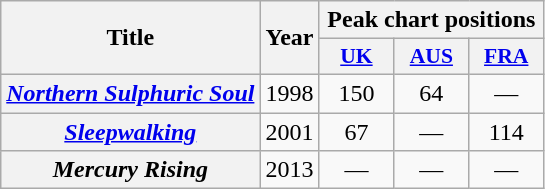<table class="wikitable plainrowheaders" style="text-align:center;">
<tr>
<th scope="col" rowspan="2">Title</th>
<th scope="col" rowspan="2">Year</th>
<th scope="col" colspan="3">Peak chart positions</th>
</tr>
<tr>
<th scope="col" style="width:3em;font-size:90%;"><a href='#'>UK</a><br></th>
<th scope="col" style="width:3em;font-size:90%;"><a href='#'>AUS</a><br></th>
<th scope="col" style="width:3em;font-size:90%;"><a href='#'>FRA</a><br></th>
</tr>
<tr>
<th scope="row"><em><a href='#'>Northern Sulphuric Soul</a></em></th>
<td>1998</td>
<td>150</td>
<td>64</td>
<td>—</td>
</tr>
<tr>
<th scope="row"><em><a href='#'>Sleepwalking</a></em></th>
<td>2001</td>
<td>67</td>
<td>—</td>
<td>114</td>
</tr>
<tr>
<th scope="row"><em>Mercury Rising</em></th>
<td>2013</td>
<td>—</td>
<td>—</td>
<td>—</td>
</tr>
</table>
